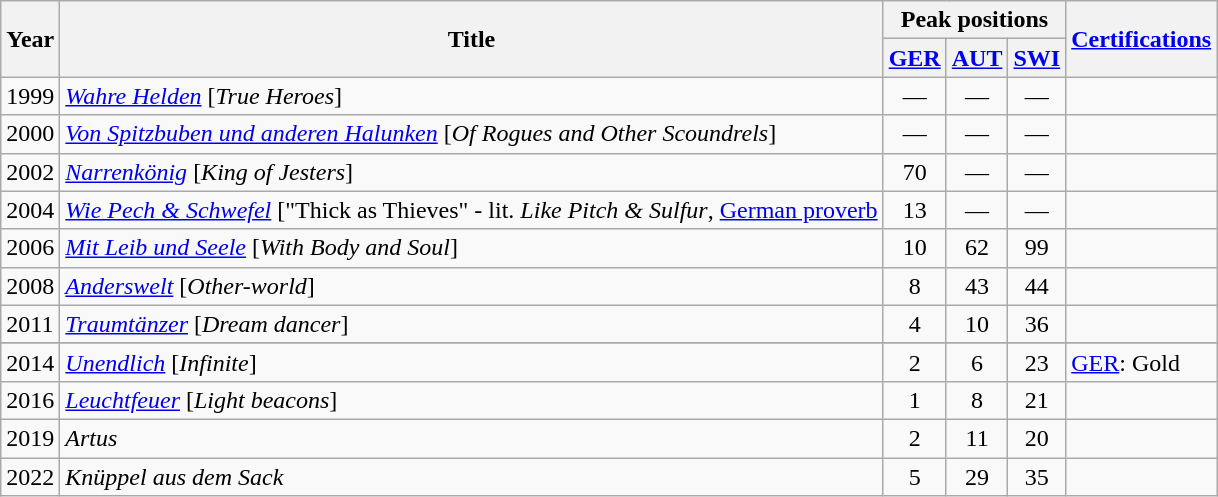<table class="wikitable">
<tr>
<th rowspan="2">Year</th>
<th rowspan="2">Title</th>
<th colspan="3">Peak positions</th>
<th rowspan="2"><a href='#'>Certifications</a></th>
</tr>
<tr>
<th width="30"><a href='#'>GER</a><br></th>
<th width="30"><a href='#'>AUT</a><br></th>
<th width="30"><a href='#'>SWI</a><br></th>
</tr>
<tr>
<td>1999</td>
<td><em><a href='#'>Wahre Helden</a></em> [<em>True Heroes</em>]</td>
<td align="center">—</td>
<td align="center">—</td>
<td align="center">—</td>
<td></td>
</tr>
<tr>
<td>2000</td>
<td><em><a href='#'>Von Spitzbuben und anderen Halunken</a></em> [<em>Of Rogues and Other Scoundrels</em>]</td>
<td align="center">—</td>
<td align="center">—</td>
<td align="center">—</td>
<td></td>
</tr>
<tr>
<td>2002</td>
<td><em><a href='#'>Narrenkönig</a></em> [<em>King of Jesters</em>]</td>
<td align="center">70</td>
<td align="center">—</td>
<td align="center">—</td>
<td></td>
</tr>
<tr>
<td>2004</td>
<td><em><a href='#'>Wie Pech & Schwefel</a></em> ["Thick as Thieves" - lit. <em>Like Pitch & Sulfur</em>, <a href='#'>German proverb</a></td>
<td align="center">13</td>
<td align="center">—</td>
<td align="center">—</td>
<td></td>
</tr>
<tr>
<td>2006</td>
<td><em><a href='#'>Mit Leib und Seele</a></em> [<em>With Body and Soul</em>]</td>
<td align="center">10</td>
<td align="center">62</td>
<td align="center">99</td>
<td></td>
</tr>
<tr>
<td>2008</td>
<td><em><a href='#'>Anderswelt</a></em> [<em>Other-world</em>]</td>
<td align="center">8</td>
<td align="center">43</td>
<td align="center">44</td>
<td></td>
</tr>
<tr>
<td>2011</td>
<td><em><a href='#'>Traumtänzer</a></em> [<em>Dream dancer</em>]</td>
<td align="center">4</td>
<td align="center">10</td>
<td align="center">36</td>
<td></td>
</tr>
<tr>
</tr>
<tr>
<td>2014</td>
<td><em><a href='#'>Unendlich</a></em> [<em>Infinite</em>]</td>
<td align="center">2</td>
<td align="center">6</td>
<td align="center">23</td>
<td><a href='#'>GER</a>: Gold</td>
</tr>
<tr>
<td>2016</td>
<td><em><a href='#'>Leuchtfeuer</a></em>  [<em>Light beacons</em>]</td>
<td align="center">1</td>
<td align="center">8</td>
<td align="center">21</td>
<td></td>
</tr>
<tr>
<td>2019</td>
<td><em>Artus</em></td>
<td align="center">2</td>
<td align="center">11</td>
<td align="center">20</td>
<td></td>
</tr>
<tr>
<td>2022</td>
<td><em>Knüppel aus dem Sack</em></td>
<td align="center">5</td>
<td align="center">29</td>
<td align="center">35</td>
<td></td>
</tr>
</table>
